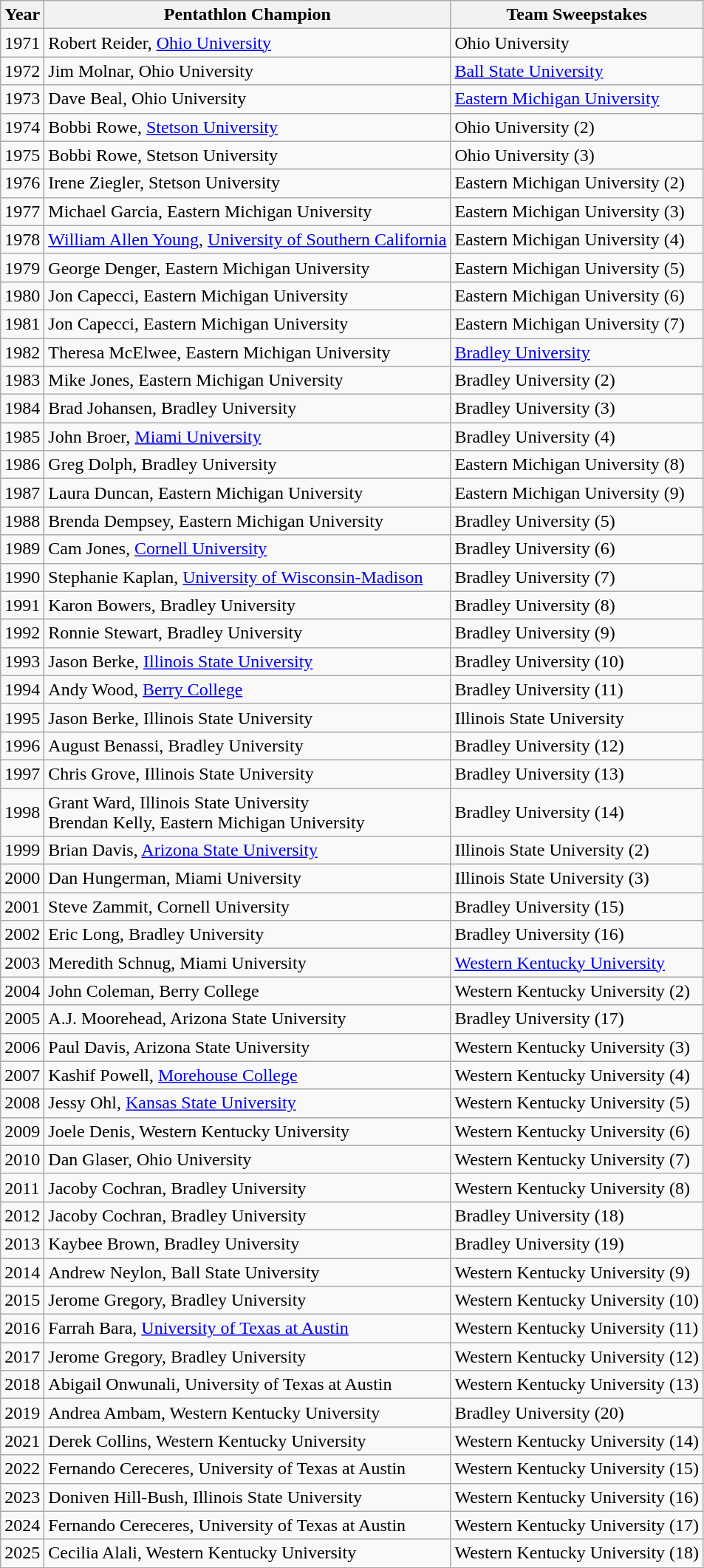<table class="wikitable">
<tr>
<th>Year</th>
<th>Pentathlon Champion</th>
<th>Team Sweepstakes</th>
</tr>
<tr>
<td>1971</td>
<td>Robert Reider, <a href='#'>Ohio University</a></td>
<td>Ohio University</td>
</tr>
<tr>
<td>1972</td>
<td>Jim Molnar, Ohio University</td>
<td><a href='#'>Ball State University</a></td>
</tr>
<tr>
<td>1973</td>
<td>Dave Beal, Ohio University</td>
<td><a href='#'>Eastern Michigan University</a></td>
</tr>
<tr>
<td>1974</td>
<td>Bobbi Rowe, <a href='#'>Stetson University</a></td>
<td>Ohio University (2)</td>
</tr>
<tr>
<td>1975</td>
<td>Bobbi Rowe, Stetson University</td>
<td>Ohio University (3)</td>
</tr>
<tr>
<td>1976</td>
<td>Irene Ziegler, Stetson University</td>
<td>Eastern Michigan University (2)</td>
</tr>
<tr>
<td>1977</td>
<td>Michael Garcia, Eastern Michigan University</td>
<td>Eastern Michigan University (3)</td>
</tr>
<tr>
<td>1978</td>
<td><a href='#'>William Allen Young</a>, <a href='#'>University of Southern California</a></td>
<td>Eastern Michigan University (4)</td>
</tr>
<tr>
<td>1979</td>
<td>George Denger, Eastern Michigan University</td>
<td>Eastern Michigan University (5)</td>
</tr>
<tr>
<td>1980</td>
<td>Jon Capecci, Eastern Michigan University</td>
<td>Eastern Michigan University (6)</td>
</tr>
<tr>
<td>1981</td>
<td>Jon Capecci, Eastern Michigan University</td>
<td>Eastern Michigan University (7)</td>
</tr>
<tr>
<td>1982</td>
<td>Theresa McElwee, Eastern Michigan University</td>
<td><a href='#'>Bradley University</a></td>
</tr>
<tr>
<td>1983</td>
<td>Mike Jones, Eastern Michigan University</td>
<td>Bradley University (2)</td>
</tr>
<tr>
<td>1984</td>
<td>Brad Johansen, Bradley University</td>
<td>Bradley University (3)</td>
</tr>
<tr>
<td>1985</td>
<td>John Broer, <a href='#'>Miami University</a></td>
<td>Bradley University (4)</td>
</tr>
<tr>
<td>1986</td>
<td>Greg Dolph, Bradley University</td>
<td>Eastern Michigan University (8)</td>
</tr>
<tr>
<td>1987</td>
<td>Laura Duncan, Eastern Michigan University</td>
<td>Eastern Michigan University (9)</td>
</tr>
<tr>
<td>1988</td>
<td>Brenda Dempsey, Eastern Michigan University</td>
<td>Bradley University (5)</td>
</tr>
<tr>
<td>1989</td>
<td>Cam Jones, <a href='#'>Cornell University</a></td>
<td>Bradley University (6)</td>
</tr>
<tr>
<td>1990</td>
<td>Stephanie Kaplan, <a href='#'>University of Wisconsin-Madison</a></td>
<td>Bradley University (7)</td>
</tr>
<tr>
<td>1991</td>
<td>Karon Bowers, Bradley University</td>
<td>Bradley University (8)</td>
</tr>
<tr>
<td>1992</td>
<td>Ronnie Stewart, Bradley University</td>
<td>Bradley University (9)</td>
</tr>
<tr>
<td>1993</td>
<td>Jason Berke, <a href='#'>Illinois State University</a></td>
<td>Bradley University (10)</td>
</tr>
<tr>
<td>1994</td>
<td>Andy Wood, <a href='#'>Berry College</a></td>
<td>Bradley University (11)</td>
</tr>
<tr>
<td>1995</td>
<td>Jason Berke, Illinois State University</td>
<td>Illinois State University</td>
</tr>
<tr>
<td>1996</td>
<td>August Benassi, Bradley University</td>
<td>Bradley University (12)</td>
</tr>
<tr>
<td>1997</td>
<td>Chris Grove, Illinois State University</td>
<td>Bradley University (13)</td>
</tr>
<tr>
<td>1998</td>
<td>Grant Ward, Illinois State University<br>Brendan Kelly, Eastern Michigan University</td>
<td>Bradley University (14)</td>
</tr>
<tr>
<td>1999</td>
<td>Brian Davis, <a href='#'>Arizona State University</a></td>
<td>Illinois State University (2)</td>
</tr>
<tr>
<td>2000</td>
<td>Dan Hungerman, Miami University</td>
<td>Illinois State University (3)</td>
</tr>
<tr>
<td>2001</td>
<td>Steve Zammit, Cornell University</td>
<td>Bradley University (15)</td>
</tr>
<tr>
<td>2002</td>
<td>Eric Long, Bradley University</td>
<td>Bradley University (16)</td>
</tr>
<tr>
<td>2003</td>
<td>Meredith Schnug, Miami University</td>
<td><a href='#'>Western Kentucky University</a></td>
</tr>
<tr>
<td>2004</td>
<td>John Coleman, Berry College</td>
<td>Western Kentucky University (2)</td>
</tr>
<tr>
<td>2005</td>
<td>A.J. Moorehead, Arizona State University</td>
<td>Bradley University (17)</td>
</tr>
<tr>
<td>2006</td>
<td>Paul Davis, Arizona State University</td>
<td>Western Kentucky University (3)</td>
</tr>
<tr>
<td>2007</td>
<td>Kashif Powell, <a href='#'>Morehouse College</a></td>
<td>Western Kentucky University (4)</td>
</tr>
<tr>
<td>2008</td>
<td>Jessy Ohl, <a href='#'>Kansas State University</a></td>
<td>Western Kentucky University (5)</td>
</tr>
<tr>
<td>2009</td>
<td>Joele Denis, Western Kentucky University</td>
<td>Western Kentucky University (6)</td>
</tr>
<tr>
<td>2010</td>
<td>Dan Glaser, Ohio University</td>
<td>Western Kentucky University (7)</td>
</tr>
<tr>
<td>2011</td>
<td>Jacoby Cochran, Bradley University</td>
<td>Western Kentucky University (8)</td>
</tr>
<tr>
<td>2012</td>
<td>Jacoby Cochran, Bradley University</td>
<td>Bradley University (18)</td>
</tr>
<tr>
<td>2013</td>
<td>Kaybee Brown, Bradley University</td>
<td>Bradley University (19)</td>
</tr>
<tr>
<td>2014</td>
<td>Andrew Neylon, Ball State University</td>
<td>Western Kentucky University (9)</td>
</tr>
<tr>
<td>2015</td>
<td>Jerome Gregory, Bradley University</td>
<td>Western Kentucky University (10)</td>
</tr>
<tr>
<td>2016</td>
<td>Farrah Bara, <a href='#'>University of Texas at Austin</a></td>
<td>Western Kentucky University (11)</td>
</tr>
<tr>
<td>2017</td>
<td>Jerome Gregory, Bradley University</td>
<td>Western Kentucky University (12)</td>
</tr>
<tr>
<td>2018</td>
<td>Abigail Onwunali, University of Texas at Austin</td>
<td>Western Kentucky University (13)</td>
</tr>
<tr>
<td>2019</td>
<td>Andrea Ambam, Western Kentucky University</td>
<td>Bradley University (20)</td>
</tr>
<tr>
<td>2021</td>
<td>Derek Collins, Western Kentucky University</td>
<td>Western Kentucky University (14)</td>
</tr>
<tr>
<td>2022</td>
<td>Fernando Cereceres, University of Texas at Austin</td>
<td>Western Kentucky University (15)</td>
</tr>
<tr>
<td>2023</td>
<td>Doniven Hill-Bush, Illinois State University</td>
<td>Western Kentucky University (16)</td>
</tr>
<tr>
<td>2024</td>
<td>Fernando Cereceres, University of Texas at Austin</td>
<td>Western Kentucky University (17)</td>
</tr>
<tr>
<td>2025</td>
<td>Cecilia Alali, Western Kentucky University</td>
<td>Western Kentucky University (18)</td>
</tr>
</table>
